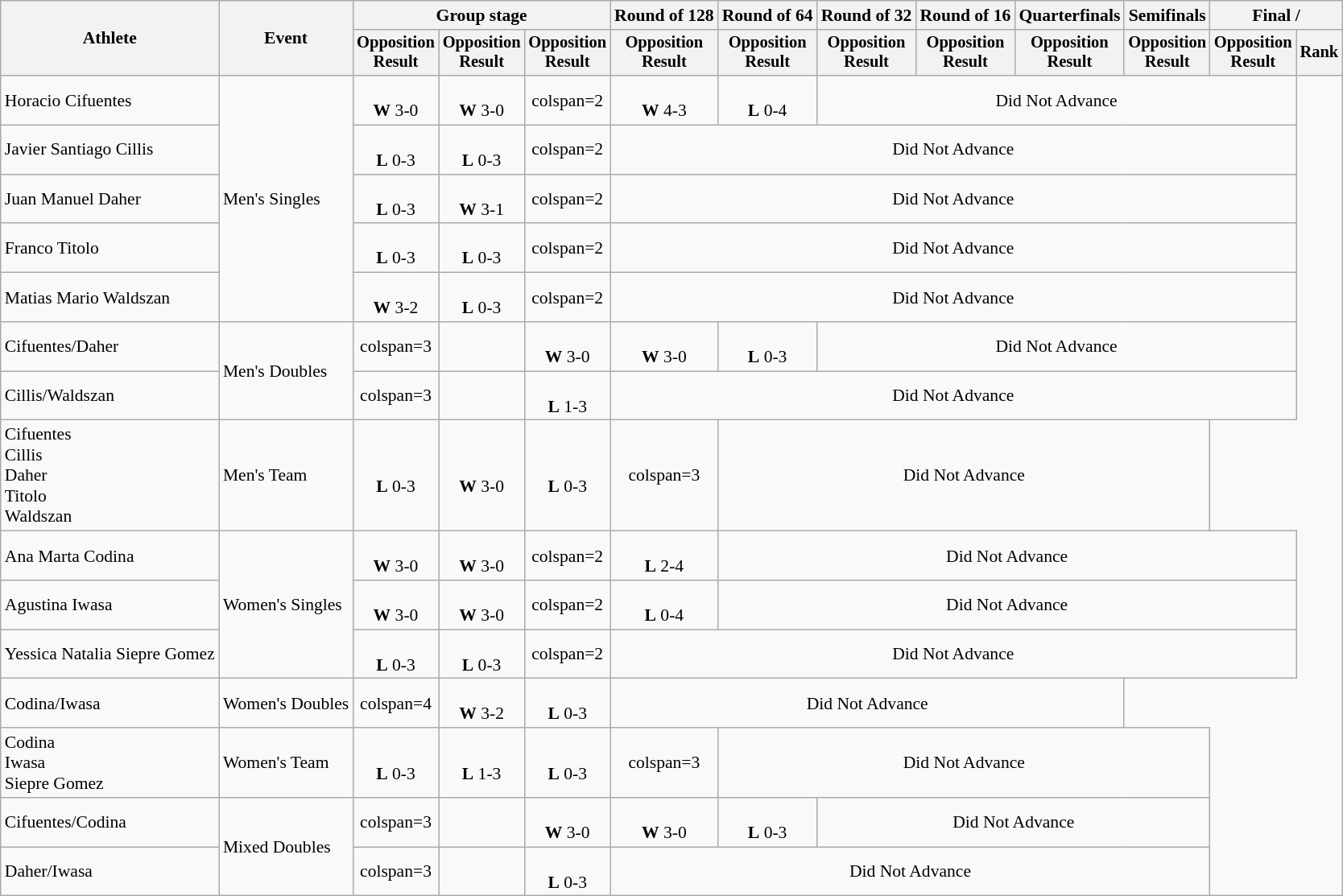<table class="wikitable" style="font-size:90%;">
<tr>
<th rowspan=2>Athlete</th>
<th rowspan=2>Event</th>
<th colspan=3>Group stage</th>
<th>Round of 128</th>
<th>Round of 64</th>
<th>Round of 32</th>
<th>Round of 16</th>
<th>Quarterfinals</th>
<th>Semifinals</th>
<th colspan=2>Final / </th>
</tr>
<tr style="font-size:95%">
<th>Opposition<br>Result</th>
<th>Opposition<br>Result</th>
<th>Opposition<br>Result</th>
<th>Opposition<br>Result</th>
<th>Opposition<br>Result</th>
<th>Opposition<br>Result</th>
<th>Opposition<br>Result</th>
<th>Opposition<br>Result</th>
<th>Opposition<br>Result</th>
<th>Opposition<br>Result</th>
<th>Rank</th>
</tr>
<tr align=center>
<td align=left>Horacio Cifuentes</td>
<td align=left rowspan=5>Men's Singles</td>
<td><br><strong>W</strong> 3-0</td>
<td><br><strong>W</strong> 3-0</td>
<td>colspan=2 </td>
<td><br><strong>W</strong> 4-3</td>
<td><br><strong>L</strong> 0-4</td>
<td colspan=5>Did Not Advance</td>
</tr>
<tr align=center>
<td align=left>Javier Santiago Cillis</td>
<td><br><strong>L</strong> 0-3</td>
<td><br><strong>L</strong> 0-3</td>
<td>colspan=2 </td>
<td colspan=7>Did Not Advance</td>
</tr>
<tr align=center>
<td align=left>Juan Manuel Daher</td>
<td><br><strong>L</strong> 0-3</td>
<td><br><strong>W</strong> 3-1</td>
<td>colspan=2 </td>
<td colspan=7>Did Not Advance</td>
</tr>
<tr align=center>
<td align=left>Franco Titolo</td>
<td><br><strong>L</strong> 0-3</td>
<td><br><strong>L</strong> 0-3</td>
<td>colspan=2 </td>
<td colspan=7>Did Not Advance</td>
</tr>
<tr align=center>
<td align=left>Matias Mario Waldszan</td>
<td><br><strong>W</strong> 3-2</td>
<td><br><strong>L</strong> 0-3</td>
<td>colspan=2 </td>
<td colspan=7>Did Not Advance</td>
</tr>
<tr align=center>
<td align=left>Cifuentes/Daher</td>
<td align=left rowspan=2>Men's Doubles</td>
<td>colspan=3 </td>
<td></td>
<td><br><strong>W</strong> 3-0</td>
<td><br><strong>W</strong> 3-0</td>
<td><br><strong>L</strong> 0-3</td>
<td colspan=5>Did Not Advance</td>
</tr>
<tr align=center>
<td align=left>Cillis/Waldszan</td>
<td>colspan=3 </td>
<td></td>
<td><br><strong>L</strong> 1-3</td>
<td colspan=7>Did Not Advance</td>
</tr>
<tr align=center>
<td align=left>Cifuentes<br>Cillis<br>Daher<br>Titolo<br>Waldszan</td>
<td align=left>Men's Team</td>
<td><br><strong>L</strong> 0-3</td>
<td><br><strong>W</strong> 3-0</td>
<td><br><strong>L</strong> 0-3</td>
<td>colspan=3 </td>
<td colspan=5>Did Not Advance</td>
</tr>
<tr align=center>
<td align=left>Ana Marta Codina</td>
<td align=left rowspan=3>Women's Singles</td>
<td><br><strong>W</strong> 3-0</td>
<td><br><strong>W</strong> 3-0</td>
<td>colspan=2 </td>
<td><br><strong>L</strong> 2-4</td>
<td colspan=6>Did Not Advance</td>
</tr>
<tr align=center>
<td align=left>Agustina Iwasa</td>
<td><br><strong>W</strong> 3-0</td>
<td><br><strong>W</strong> 3-0</td>
<td>colspan=2 </td>
<td><br><strong>L</strong> 0-4</td>
<td colspan=6>Did Not Advance</td>
</tr>
<tr align=center>
<td align=left>Yessica Natalia Siepre Gomez</td>
<td><br><strong>L</strong> 0-3</td>
<td><br><strong>L</strong> 0-3</td>
<td>colspan=2 </td>
<td colspan=7>Did Not Advance</td>
</tr>
<tr align=center>
<td align=left>Codina/Iwasa</td>
<td align=left>Women's Doubles</td>
<td>colspan=4 </td>
<td><br><strong>W</strong> 3-2</td>
<td><br><strong>L</strong> 0-3</td>
<td colspan=5>Did Not Advance</td>
</tr>
<tr align=center>
<td align=left>Codina<br>Iwasa<br>Siepre Gomez</td>
<td align=left>Women's Team</td>
<td><br><strong>L</strong> 0-3</td>
<td><br><strong>L</strong> 1-3</td>
<td><br><strong>L</strong> 0-3</td>
<td>colspan=3 </td>
<td colspan=5>Did Not Advance</td>
</tr>
<tr align=center>
<td align=left>Cifuentes/Codina</td>
<td align=left rowspan=2>Mixed Doubles</td>
<td>colspan=3 </td>
<td></td>
<td><br><strong>W</strong> 3-0</td>
<td><br><strong>W</strong> 3-0</td>
<td><br><strong>L</strong> 0-3</td>
<td colspan=4>Did Not Advance</td>
</tr>
<tr align=center>
<td align=left>Daher/Iwasa</td>
<td>colspan=3 </td>
<td></td>
<td><br><strong>L</strong> 0-3</td>
<td colspan=6>Did Not Advance</td>
</tr>
</table>
